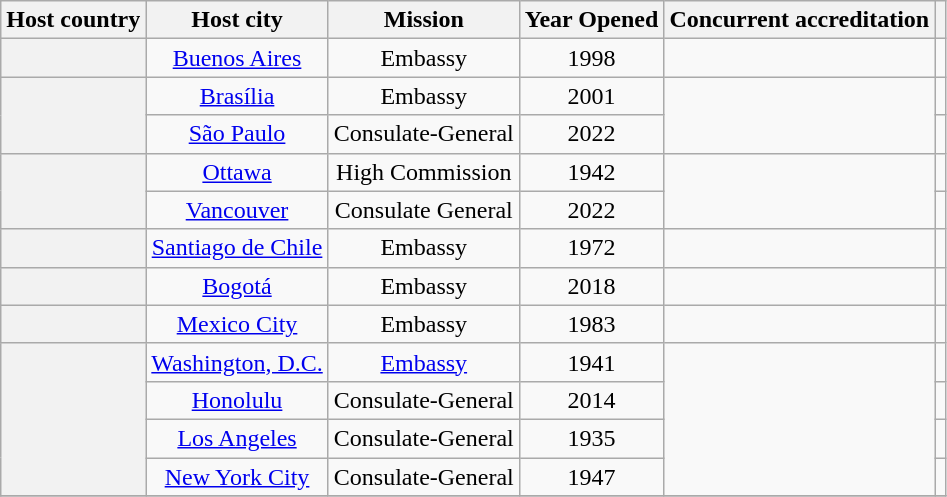<table class="wikitable plainrowheaders" style="text-align:center;">
<tr>
<th scope="col">Host country</th>
<th scope="col">Host city</th>
<th scope="col">Mission</th>
<th scope="col">Year Opened</th>
<th scope="col">Concurrent accreditation</th>
<th scope="col"></th>
</tr>
<tr>
<th scope="row"></th>
<td><a href='#'>Buenos Aires</a></td>
<td>Embassy</td>
<td>1998</td>
<td></td>
<td></td>
</tr>
<tr>
<th scope="row" rowspan="2"></th>
<td><a href='#'>Brasília</a></td>
<td>Embassy</td>
<td>2001</td>
<td rowspan="2"></td>
<td></td>
</tr>
<tr>
<td><a href='#'>São Paulo</a></td>
<td>Consulate-General</td>
<td>2022</td>
<td></td>
</tr>
<tr>
<th scope="row" rowspan="2"></th>
<td><a href='#'>Ottawa</a></td>
<td>High Commission</td>
<td>1942</td>
<td rowspan="2"></td>
<td></td>
</tr>
<tr>
<td><a href='#'>Vancouver</a></td>
<td>Consulate General</td>
<td>2022</td>
<td></td>
</tr>
<tr>
<th scope="row"></th>
<td><a href='#'>Santiago de Chile</a></td>
<td>Embassy</td>
<td>1972</td>
<td></td>
<td></td>
</tr>
<tr>
<th scope="row"></th>
<td><a href='#'>Bogotá</a></td>
<td>Embassy</td>
<td>2018</td>
<td></td>
<td></td>
</tr>
<tr>
<th scope="row"></th>
<td><a href='#'>Mexico City</a></td>
<td>Embassy</td>
<td>1983</td>
<td></td>
<td></td>
</tr>
<tr>
<th scope="row" rowspan="4"></th>
<td><a href='#'>Washington, D.C.</a></td>
<td><a href='#'>Embassy</a></td>
<td>1941</td>
<td rowspan="4"></td>
<td></td>
</tr>
<tr>
<td><a href='#'>Honolulu</a></td>
<td>Consulate-General</td>
<td>2014</td>
<td></td>
</tr>
<tr>
<td><a href='#'>Los Angeles</a></td>
<td>Consulate-General</td>
<td>1935</td>
<td></td>
</tr>
<tr>
<td><a href='#'>New York City</a></td>
<td>Consulate-General</td>
<td>1947</td>
<td></td>
</tr>
<tr>
</tr>
</table>
